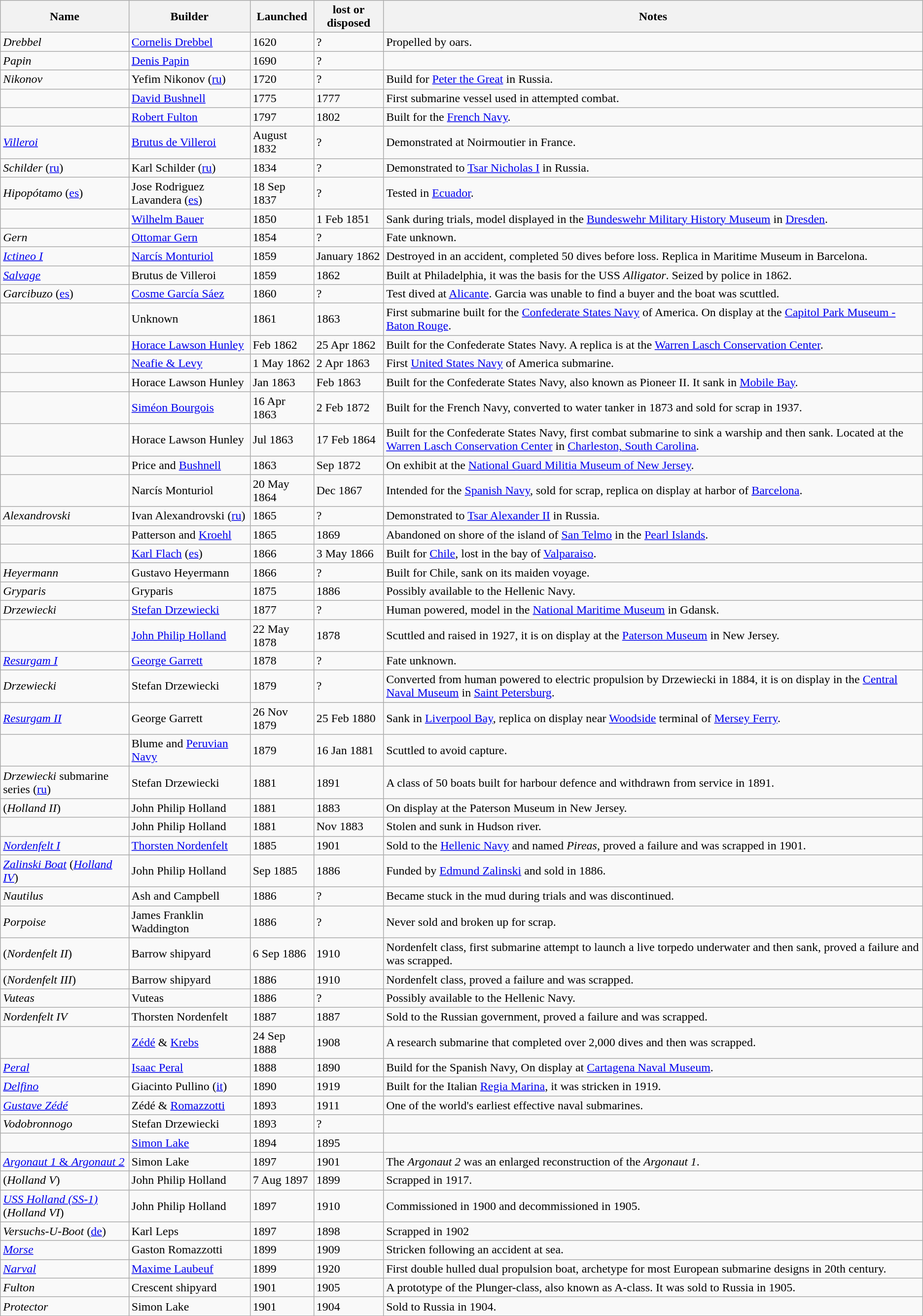<table class="wikitable">
<tr>
<th>Name</th>
<th>Builder</th>
<th>Launched</th>
<th>lost or disposed</th>
<th>Notes</th>
</tr>
<tr>
<td><em>Drebbel</em></td>
<td><a href='#'>Cornelis Drebbel</a></td>
<td>1620</td>
<td>?</td>
<td>Propelled by oars.</td>
</tr>
<tr>
<td><em>Papin</em></td>
<td><a href='#'>Denis Papin</a></td>
<td>1690</td>
<td>?</td>
<td></td>
</tr>
<tr>
<td><em>Nikonov</em></td>
<td>Yefim Nikonov (<a href='#'>ru</a>)</td>
<td>1720</td>
<td>?</td>
<td>Build for <a href='#'>Peter the Great</a> in Russia.</td>
</tr>
<tr>
<td></td>
<td><a href='#'>David Bushnell</a></td>
<td>1775</td>
<td>1777</td>
<td>First submarine vessel used in attempted combat.</td>
</tr>
<tr>
<td></td>
<td><a href='#'>Robert Fulton</a></td>
<td>1797</td>
<td>1802</td>
<td>Built for the <a href='#'>French Navy</a>.</td>
</tr>
<tr>
<td><a href='#'><em>Villeroi</em></a></td>
<td><a href='#'>Brutus de Villeroi</a></td>
<td>August 1832</td>
<td>?</td>
<td>Demonstrated at Noirmoutier in France.</td>
</tr>
<tr>
<td><em>Schilder</em> (<a href='#'>ru</a>)</td>
<td>Karl Schilder (<a href='#'>ru</a>)</td>
<td>1834</td>
<td>?</td>
<td>Demonstrated to <a href='#'>Tsar Nicholas I</a> in Russia.</td>
</tr>
<tr>
<td><em>Hipopótamo</em> (<a href='#'>es</a>)</td>
<td>Jose Rodriguez Lavandera (<a href='#'>es</a>)</td>
<td>18 Sep 1837</td>
<td>?</td>
<td>Tested in <a href='#'>Ecuador</a>.</td>
</tr>
<tr>
<td></td>
<td><a href='#'>Wilhelm Bauer</a></td>
<td>1850</td>
<td>1 Feb 1851</td>
<td>Sank during trials, model displayed in the <a href='#'>Bundeswehr Military History Museum</a> in <a href='#'>Dresden</a>.</td>
</tr>
<tr>
<td><em>Gern</em></td>
<td><a href='#'>Ottomar Gern</a></td>
<td>1854</td>
<td>?</td>
<td>Fate unknown.</td>
</tr>
<tr>
<td><em><a href='#'>Ictineo I</a></em></td>
<td><a href='#'>Narcís Monturiol</a></td>
<td>1859</td>
<td>January 1862</td>
<td>Destroyed in an accident, completed 50 dives before loss. Replica in Maritime Museum in Barcelona.</td>
</tr>
<tr>
<td><a href='#'><em>Salvage</em></a></td>
<td>Brutus de Villeroi</td>
<td>1859</td>
<td>1862</td>
<td>Built at Philadelphia, it was the basis for the USS <em>Alligator</em>. Seized by police in 1862.</td>
</tr>
<tr>
<td><em>Garcibuzo</em> (<a href='#'>es</a>)</td>
<td><a href='#'>Cosme García Sáez</a></td>
<td>1860</td>
<td>?</td>
<td>Test dived at <a href='#'>Alicante</a>. Garcia was unable to find a buyer and the boat was scuttled.</td>
</tr>
<tr>
<td></td>
<td>Unknown</td>
<td>1861</td>
<td>1863</td>
<td>First submarine built for the <a href='#'>Confederate States Navy</a> of America. On display at the <a href='#'>Capitol Park Museum - Baton Rouge</a>.</td>
</tr>
<tr>
<td></td>
<td><a href='#'>Horace Lawson Hunley</a></td>
<td>Feb 1862</td>
<td>25 Apr 1862</td>
<td>Built for the Confederate States Navy. A replica is at the <a href='#'>Warren Lasch Conservation Center</a>.</td>
</tr>
<tr>
<td></td>
<td><a href='#'>Neafie & Levy</a></td>
<td>1 May 1862</td>
<td>2 Apr 1863</td>
<td>First <a href='#'>United States Navy</a> of America submarine.</td>
</tr>
<tr>
<td></td>
<td>Horace Lawson Hunley</td>
<td>Jan 1863</td>
<td>Feb 1863</td>
<td>Built for the Confederate States Navy, also known as Pioneer II. It sank in <a href='#'>Mobile Bay</a>.</td>
</tr>
<tr>
<td></td>
<td><a href='#'>Siméon Bourgois</a></td>
<td>16 Apr 1863</td>
<td>2 Feb 1872</td>
<td>Built for the French Navy, converted to water tanker in 1873 and sold for scrap in 1937.</td>
</tr>
<tr>
<td></td>
<td>Horace Lawson Hunley</td>
<td>Jul 1863</td>
<td>17 Feb 1864</td>
<td>Built for the Confederate States Navy, first combat submarine to sink a warship and then sank. Located at the <a href='#'>Warren Lasch Conservation Center</a> in <a href='#'>Charleston, South Carolina</a>.</td>
</tr>
<tr>
<td></td>
<td>Price and <a href='#'>Bushnell</a></td>
<td>1863</td>
<td>Sep 1872</td>
<td>On exhibit at the <a href='#'>National Guard Militia Museum of New Jersey</a>.</td>
</tr>
<tr>
<td></td>
<td>Narcís Monturiol</td>
<td>20 May 1864</td>
<td>Dec 1867</td>
<td>Intended for the <a href='#'>Spanish Navy</a>, sold for scrap, replica on display at harbor of <a href='#'>Barcelona</a>.</td>
</tr>
<tr>
<td><em>Alexandrovski</em></td>
<td>Ivan Alexandrovski (<a href='#'>ru</a>)</td>
<td>1865</td>
<td>?</td>
<td>Demonstrated to <a href='#'>Tsar Alexander II</a> in Russia.</td>
</tr>
<tr>
<td></td>
<td>Patterson and <a href='#'>Kroehl</a></td>
<td>1865</td>
<td>1869</td>
<td>Abandoned on shore of the island of <a href='#'>San Telmo</a> in the <a href='#'>Pearl Islands</a>.</td>
</tr>
<tr>
<td></td>
<td><a href='#'>Karl Flach</a> (<a href='#'>es</a>)</td>
<td>1866</td>
<td>3 May 1866</td>
<td>Built for <a href='#'>Chile</a>, lost in the bay of <a href='#'>Valparaiso</a>.</td>
</tr>
<tr>
<td><em>Heyermann</em></td>
<td>Gustavo Heyermann</td>
<td>1866</td>
<td>?</td>
<td>Built for Chile, sank on its maiden voyage.</td>
</tr>
<tr>
<td><em>Gryparis</em></td>
<td>Gryparis</td>
<td>1875</td>
<td>1886</td>
<td>Possibly available to the Hellenic Navy.</td>
</tr>
<tr>
<td><em>Drzewiecki</em></td>
<td><a href='#'>Stefan Drzewiecki</a></td>
<td>1877</td>
<td>?</td>
<td>Human powered, model in the <a href='#'>National Maritime Museum</a> in Gdansk.</td>
</tr>
<tr>
<td></td>
<td><a href='#'>John Philip Holland</a></td>
<td>22 May 1878</td>
<td>1878</td>
<td>Scuttled and raised in 1927, it is on display at the <a href='#'>Paterson Museum</a> in New Jersey.</td>
</tr>
<tr>
<td><a href='#'><em>Resurgam I</em></a></td>
<td><a href='#'>George Garrett</a></td>
<td>1878</td>
<td>?</td>
<td>Fate unknown.</td>
</tr>
<tr>
<td><em>Drzewiecki</em></td>
<td>Stefan Drzewiecki</td>
<td>1879</td>
<td>?</td>
<td>Converted from human powered to electric propulsion by Drzewiecki in 1884, it is on display in the <a href='#'>Central Naval Museum</a> in <a href='#'>Saint Petersburg</a>.</td>
</tr>
<tr>
<td><a href='#'><em>Resurgam II</em></a></td>
<td>George Garrett</td>
<td>26 Nov 1879</td>
<td>25 Feb 1880</td>
<td>Sank in <a href='#'>Liverpool Bay</a>, replica on display near <a href='#'>Woodside</a> terminal of <a href='#'>Mersey Ferry</a>.</td>
</tr>
<tr>
<td></td>
<td>Blume and <a href='#'>Peruvian Navy</a></td>
<td>1879</td>
<td>16 Jan 1881</td>
<td>Scuttled to avoid capture.</td>
</tr>
<tr>
<td><em>Drzewiecki</em> submarine series (<a href='#'>ru</a>)</td>
<td>Stefan Drzewiecki</td>
<td>1881</td>
<td>1891</td>
<td>A class of 50 boats built for harbour defence and withdrawn from service in 1891.</td>
</tr>
<tr>
<td> (<em>Holland II</em>)</td>
<td>John Philip Holland</td>
<td>1881</td>
<td>1883</td>
<td>On display at the Paterson Museum in New Jersey.</td>
</tr>
<tr>
<td></td>
<td>John Philip Holland</td>
<td>1881</td>
<td>Nov 1883</td>
<td>Stolen and sunk in Hudson river.</td>
</tr>
<tr>
<td><a href='#'><em>Nordenfelt I</em></a></td>
<td><a href='#'>Thorsten Nordenfelt</a></td>
<td>1885</td>
<td>1901</td>
<td>Sold to the <a href='#'>Hellenic Navy</a> and named <em>Pireas</em>, proved a failure and was scrapped in 1901.</td>
</tr>
<tr>
<td><em><a href='#'>Zalinski Boat</a></em> (<em><a href='#'>Holland IV</a></em>)</td>
<td>John Philip Holland</td>
<td>Sep 1885</td>
<td>1886</td>
<td>Funded by <a href='#'>Edmund Zalinski</a> and sold in 1886.</td>
</tr>
<tr>
<td><em>Nautilus</em></td>
<td>Ash and Campbell</td>
<td>1886</td>
<td>?</td>
<td>Became stuck in the mud during trials and was discontinued.</td>
</tr>
<tr>
<td><em>Porpoise</em></td>
<td>James Franklin Waddington</td>
<td>1886</td>
<td>?</td>
<td>Never sold and broken up for scrap.</td>
</tr>
<tr>
<td> (<em>Nordenfelt II</em>)</td>
<td>Barrow shipyard</td>
<td>6 Sep 1886</td>
<td>1910</td>
<td>Nordenfelt class, first submarine attempt to launch a live torpedo underwater and then sank, proved a failure and was scrapped.</td>
</tr>
<tr>
<td> (<em>Nordenfelt III</em>)</td>
<td>Barrow shipyard</td>
<td>1886</td>
<td>1910</td>
<td>Nordenfelt class, proved a failure and was scrapped.</td>
</tr>
<tr>
<td><em>Vuteas</em></td>
<td>Vuteas</td>
<td>1886</td>
<td>?</td>
<td>Possibly available to the Hellenic Navy.</td>
</tr>
<tr>
<td><em>Nordenfelt IV</em></td>
<td>Thorsten Nordenfelt</td>
<td>1887</td>
<td>1887</td>
<td>Sold to the Russian government, proved a failure and was scrapped.</td>
</tr>
<tr>
<td></td>
<td><a href='#'>Zédé</a> & <a href='#'>Krebs</a></td>
<td>24 Sep 1888</td>
<td>1908</td>
<td>A research submarine that completed over 2,000 dives and then was scrapped.</td>
</tr>
<tr>
<td><a href='#'><em>Peral</em></a></td>
<td><a href='#'>Isaac Peral</a></td>
<td>1888</td>
<td>1890</td>
<td>Build for the Spanish Navy, On display at <a href='#'>Cartagena Naval Museum</a>.</td>
</tr>
<tr>
<td><a href='#'><em>Delfino</em></a></td>
<td>Giacinto Pullino (<a href='#'>it</a>)</td>
<td>1890</td>
<td>1919</td>
<td>Built for the Italian <a href='#'>Regia Marina</a>, it was stricken in 1919.</td>
</tr>
<tr>
<td><a href='#'><em>Gustave Zédé</em></a></td>
<td>Zédé & <a href='#'>Romazzotti</a></td>
<td>1893</td>
<td>1911</td>
<td>One of the world's earliest effective naval submarines.</td>
</tr>
<tr>
<td><em>Vodobronnogo</em></td>
<td>Stefan Drzewiecki</td>
<td>1893</td>
<td>?</td>
<td></td>
</tr>
<tr>
<td></td>
<td><a href='#'>Simon Lake</a></td>
<td>1894</td>
<td>1895</td>
<td></td>
</tr>
<tr>
<td><a href='#'><em>Argonaut 1</em> & <em>Argonaut 2</em></a></td>
<td>Simon Lake</td>
<td>1897</td>
<td>1901</td>
<td>The <em>Argonaut 2</em> was an enlarged reconstruction of the <em>Argonaut 1</em>.</td>
</tr>
<tr>
<td> (<em>Holland V</em>)</td>
<td>John Philip Holland</td>
<td>7 Aug 1897</td>
<td>1899</td>
<td>Scrapped in 1917.</td>
</tr>
<tr>
<td><em><a href='#'>USS Holland (SS-1)</a></em> (<em>Holland VI</em>)</td>
<td>John Philip Holland</td>
<td>1897</td>
<td>1910</td>
<td>Commissioned in 1900 and decommissioned in 1905.</td>
</tr>
<tr>
<td><em>Versuchs-U-Boot</em> (<a href='#'>de</a>)</td>
<td>Karl Leps</td>
<td>1897</td>
<td>1898</td>
<td>Scrapped in 1902</td>
</tr>
<tr>
<td><a href='#'><em>Morse</em></a></td>
<td>Gaston Romazzotti</td>
<td>1899</td>
<td>1909</td>
<td>Stricken following an accident at sea.</td>
</tr>
<tr>
<td><a href='#'><em>Narval</em></a></td>
<td><a href='#'>Maxime Laubeuf</a></td>
<td>1899</td>
<td>1920</td>
<td>First double hulled dual propulsion boat, archetype for most European submarine designs in 20th century.</td>
</tr>
<tr>
<td><em>Fulton</em></td>
<td>Crescent shipyard</td>
<td>1901</td>
<td>1905</td>
<td>A prototype of the Plunger-class, also known as A-class. It was sold to Russia in 1905.</td>
</tr>
<tr>
<td><em>Protector</em></td>
<td>Simon Lake</td>
<td>1901</td>
<td>1904</td>
<td>Sold to Russia in 1904.</td>
</tr>
</table>
